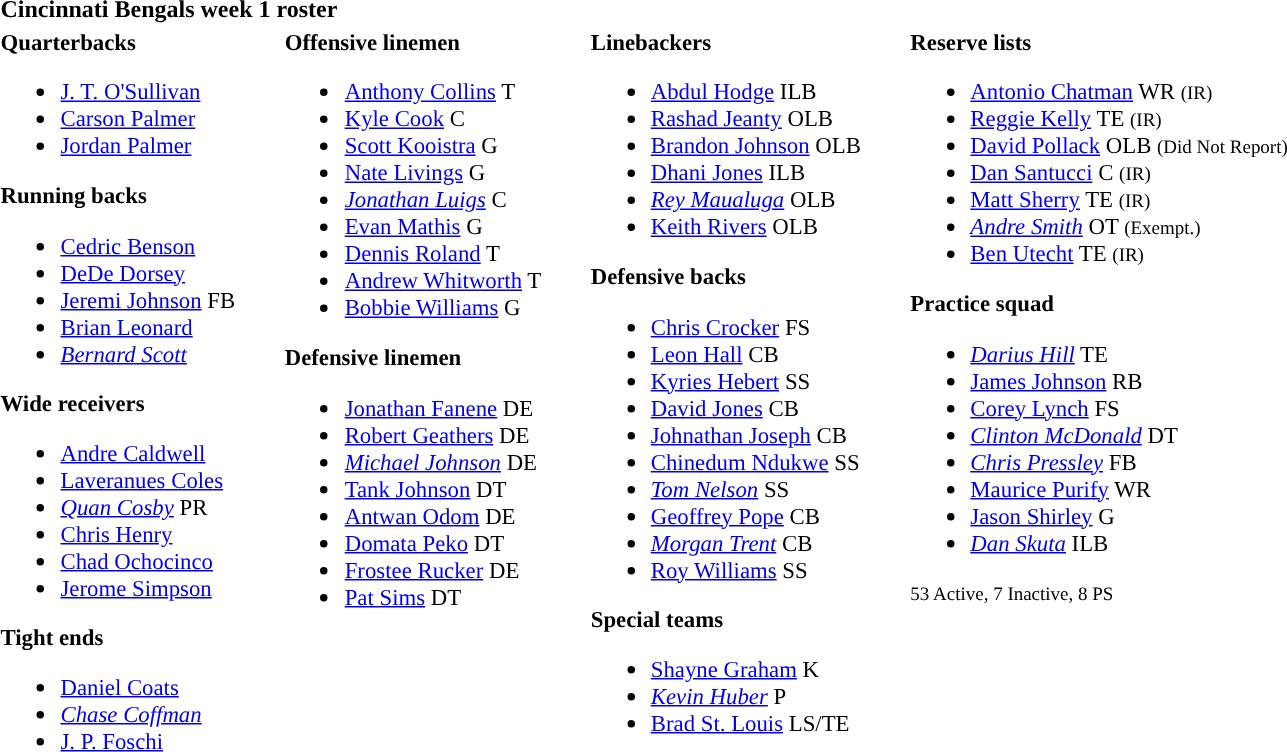<table class="toccolours" style="text-align: left;">
<tr>
<th colspan="7">Cincinnati Bengals week 1 roster</th>
</tr>
<tr>
<td style="font-size:95%; vertical-align:top;"><strong>Quarterbacks</strong><br><ul><li> <a href='#'>J. T. O'Sullivan</a></li><li> <a href='#'>Carson Palmer</a></li><li> <a href='#'>Jordan Palmer</a></li></ul><strong>Running backs</strong><ul><li> <a href='#'>Cedric Benson</a></li><li> <a href='#'>DeDe Dorsey</a></li><li> <a href='#'>Jeremi Johnson</a> FB</li><li> <a href='#'>Brian Leonard</a></li><li> <em><a href='#'>Bernard Scott</a></em></li></ul><strong>Wide receivers</strong><ul><li> <a href='#'>Andre Caldwell</a></li><li> <a href='#'>Laveranues Coles</a></li><li> <em><a href='#'>Quan Cosby</a></em> PR</li><li> <a href='#'>Chris Henry</a></li><li> <a href='#'>Chad Ochocinco</a></li><li> <a href='#'>Jerome Simpson</a></li></ul><strong>Tight ends</strong><ul><li> <a href='#'>Daniel Coats</a></li><li> <em><a href='#'>Chase Coffman</a></em></li><li> <a href='#'>J. P. Foschi</a></li></ul></td>
<td style="width: 25px;"></td>
<td style="font-size:95%; vertical-align:top;"><strong>Offensive linemen</strong><br><ul><li> <a href='#'>Anthony Collins</a> T</li><li> <a href='#'>Kyle Cook</a> C</li><li> <a href='#'>Scott Kooistra</a> G</li><li> <a href='#'>Nate Livings</a> G</li><li> <em><a href='#'>Jonathan Luigs</a></em> C</li><li> <a href='#'>Evan Mathis</a> G</li><li> <a href='#'>Dennis Roland</a> T</li><li> <a href='#'>Andrew Whitworth</a> T</li><li> <a href='#'>Bobbie Williams</a> G</li></ul><strong>Defensive linemen</strong><ul><li> <a href='#'>Jonathan Fanene</a> DE</li><li> <a href='#'>Robert Geathers</a> DE</li><li> <em><a href='#'>Michael Johnson</a></em> DE</li><li> <a href='#'>Tank Johnson</a> DT</li><li> <a href='#'>Antwan Odom</a> DE</li><li> <a href='#'>Domata Peko</a> DT</li><li> <a href='#'>Frostee Rucker</a> DE</li><li> <a href='#'>Pat Sims</a> DT</li></ul></td>
<td style="width: 25px;"></td>
<td style="font-size:95%; vertical-align:top;"><strong>Linebackers</strong><br><ul><li> <a href='#'>Abdul Hodge</a> ILB</li><li> <a href='#'>Rashad Jeanty</a> OLB</li><li> <a href='#'>Brandon Johnson</a> OLB</li><li> <a href='#'>Dhani Jones</a> ILB</li><li> <em><a href='#'>Rey Maualuga</a></em> OLB</li><li> <a href='#'>Keith Rivers</a> OLB</li></ul><strong>Defensive backs</strong><ul><li> <a href='#'>Chris Crocker</a> FS</li><li> <a href='#'>Leon Hall</a> CB</li><li> <a href='#'>Kyries Hebert</a> SS</li><li> <a href='#'>David Jones</a> CB</li><li> <a href='#'>Johnathan Joseph</a> CB</li><li> <a href='#'>Chinedum Ndukwe</a> SS</li><li> <em><a href='#'>Tom Nelson</a></em> SS</li><li> <a href='#'>Geoffrey Pope</a> CB</li><li> <em><a href='#'>Morgan Trent</a></em> CB</li><li> <a href='#'>Roy Williams</a> SS</li></ul><strong>Special teams</strong><ul><li> <a href='#'>Shayne Graham</a> K</li><li> <em><a href='#'>Kevin Huber</a></em> P</li><li> <a href='#'>Brad St. Louis</a> LS/TE</li></ul></td>
<td style="width: 25px;"></td>
<td style="font-size:95%; vertical-align:top;"><strong>Reserve lists</strong><br><ul><li> <a href='#'>Antonio Chatman</a> WR <small>(IR)</small> </li><li> <a href='#'>Reggie Kelly</a> TE <small>(IR)</small> </li><li> <a href='#'>David Pollack</a> OLB <small>(Did Not Report)</small></li><li> <a href='#'>Dan Santucci</a> C <small>(IR)</small> </li><li> <a href='#'>Matt Sherry</a> TE <small>(IR)</small> </li><li> <em><a href='#'>Andre Smith</a></em> OT <small>(Exempt.)</small></li><li> <a href='#'>Ben Utecht</a> TE <small>(IR)</small> </li></ul><strong>Practice squad</strong><ul><li> <em><a href='#'>Darius Hill</a></em> TE</li><li> <a href='#'>James Johnson</a> RB</li><li> <a href='#'>Corey Lynch</a> FS</li><li> <em><a href='#'>Clinton McDonald</a></em> DT</li><li> <em><a href='#'>Chris Pressley</a></em> FB</li><li> <a href='#'>Maurice Purify</a> WR</li><li> <a href='#'>Jason Shirley</a> G</li><li> <em><a href='#'>Dan Skuta</a></em> ILB</li></ul><small>53 Active, 7 Inactive, 8 PS</small></td>
</tr>
</table>
